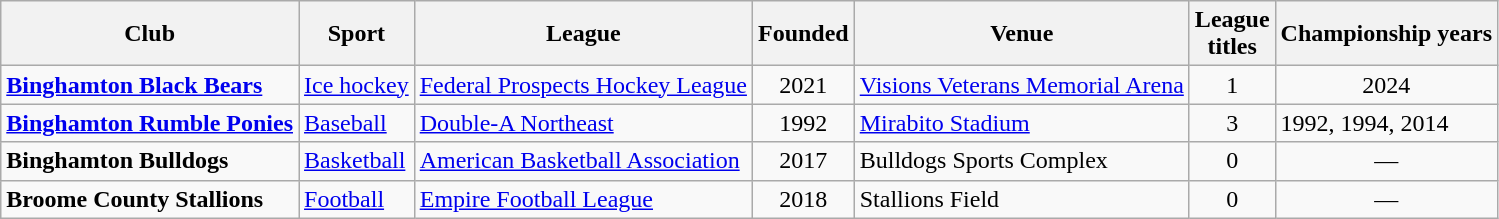<table class="wikitable">
<tr>
<th>Club</th>
<th>Sport</th>
<th>League</th>
<th>Founded</th>
<th>Venue</th>
<th>League<br>titles</th>
<th>Championship years</th>
</tr>
<tr>
<td><strong><a href='#'>Binghamton Black Bears</a></strong></td>
<td><a href='#'>Ice hockey</a></td>
<td><a href='#'>Federal Prospects Hockey League</a></td>
<td align=center>2021</td>
<td><a href='#'>Visions Veterans Memorial Arena</a></td>
<td align=center>1</td>
<td align=center>2024</td>
</tr>
<tr>
<td><strong><a href='#'>Binghamton Rumble Ponies</a></strong></td>
<td><a href='#'>Baseball</a></td>
<td><a href='#'>Double-A Northeast</a></td>
<td align=center>1992</td>
<td><a href='#'>Mirabito Stadium</a></td>
<td align=center>3</td>
<td>1992, 1994, 2014</td>
</tr>
<tr>
<td><strong>Binghamton Bulldogs</strong></td>
<td><a href='#'>Basketball</a></td>
<td><a href='#'>American Basketball Association</a></td>
<td align=center>2017</td>
<td>Bulldogs Sports Complex</td>
<td align=center>0</td>
<td align=center>—</td>
</tr>
<tr>
<td><strong>Broome County Stallions</strong></td>
<td><a href='#'>Football</a></td>
<td><a href='#'>Empire Football League</a></td>
<td align=center>2018</td>
<td>Stallions Field</td>
<td align=center>0</td>
<td align=center>—</td>
</tr>
</table>
